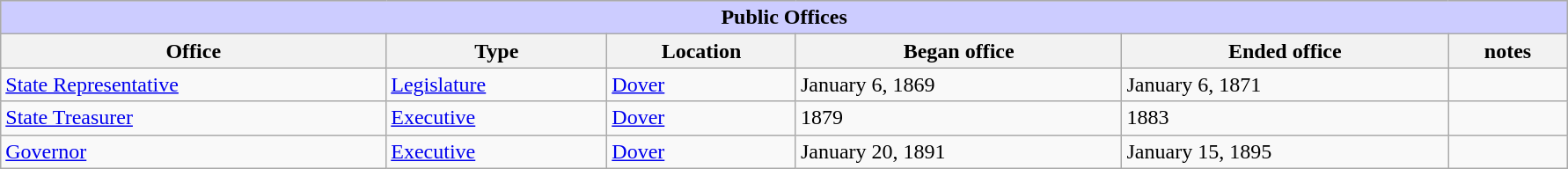<table class=wikitable style="width: 94%" style="text-align: center;" align="center">
<tr bgcolor=#cccccc>
<th colspan=7 style="background: #ccccff;">Public Offices</th>
</tr>
<tr>
<th><strong>Office</strong></th>
<th><strong>Type</strong></th>
<th><strong>Location</strong></th>
<th><strong>Began office</strong></th>
<th><strong>Ended office</strong></th>
<th><strong>notes</strong></th>
</tr>
<tr>
<td><a href='#'>State Representative</a></td>
<td><a href='#'>Legislature</a></td>
<td><a href='#'>Dover</a></td>
<td>January 6, 1869</td>
<td>January 6, 1871</td>
<td></td>
</tr>
<tr>
<td><a href='#'>State Treasurer</a></td>
<td><a href='#'>Executive</a></td>
<td><a href='#'>Dover</a></td>
<td>1879</td>
<td>1883</td>
<td></td>
</tr>
<tr>
<td><a href='#'>Governor</a></td>
<td><a href='#'>Executive</a></td>
<td><a href='#'>Dover</a></td>
<td>January 20, 1891</td>
<td>January 15, 1895</td>
<td></td>
</tr>
</table>
